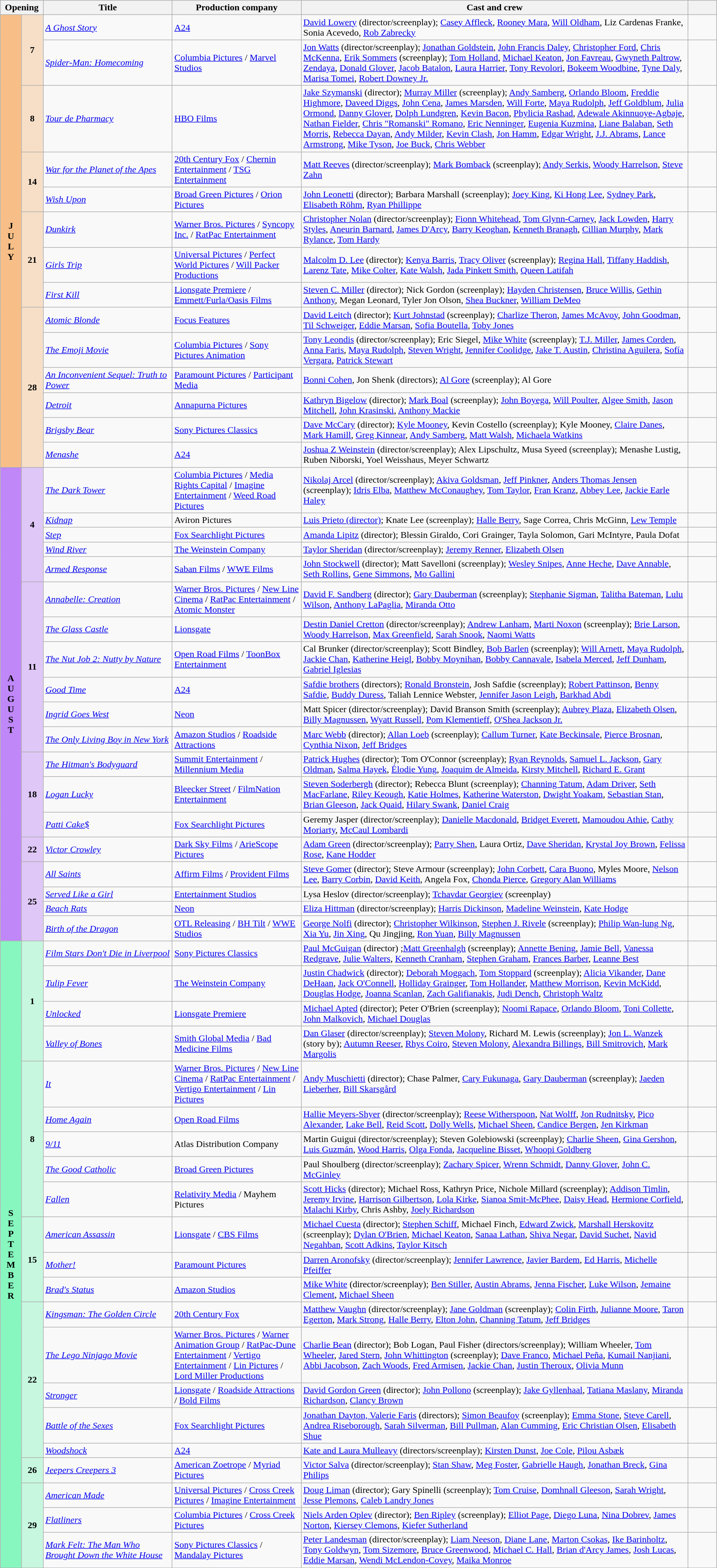<table class="wikitable sortable">
<tr>
<th colspan="2" style="width:6%;"><strong>Opening</strong></th>
<th style="width:18%;">Title</th>
<th style="width:18%;">Production company</th>
<th>Cast and crew</th>
<th style="width:4%;"  class="unsortable"></th>
</tr>
<tr>
<th rowspan="14" style="text-align:center; background:#f7bf87">J<br>U<br>L<br>Y</th>
<td rowspan="2" style="text-align:center; background:#f7dfc7"><strong>7</strong></td>
<td><em><a href='#'>A Ghost Story</a></em></td>
<td><a href='#'>A24</a></td>
<td><a href='#'>David Lowery</a> (director/screenplay); <a href='#'>Casey Affleck</a>, <a href='#'>Rooney Mara</a>, <a href='#'>Will Oldham</a>, Liz Cardenas Franke, Sonia Acevedo, <a href='#'>Rob Zabrecky</a></td>
<td></td>
</tr>
<tr>
<td><em><a href='#'>Spider-Man: Homecoming</a></em></td>
<td><a href='#'>Columbia Pictures</a> / <a href='#'>Marvel Studios</a></td>
<td><a href='#'>Jon Watts</a> (director/screenplay); <a href='#'>Jonathan Goldstein</a>, <a href='#'>John Francis Daley</a>, <a href='#'>Christopher Ford</a>, <a href='#'>Chris McKenna</a>, <a href='#'>Erik Sommers</a> (screenplay); <a href='#'>Tom Holland</a>, <a href='#'>Michael Keaton</a>, <a href='#'>Jon Favreau</a>, <a href='#'>Gwyneth Paltrow</a>, <a href='#'>Zendaya</a>, <a href='#'>Donald Glover</a>, <a href='#'>Jacob Batalon</a>, <a href='#'>Laura Harrier</a>, <a href='#'>Tony Revolori</a>, <a href='#'>Bokeem Woodbine</a>, <a href='#'>Tyne Daly</a>, <a href='#'>Marisa Tomei</a>, <a href='#'>Robert Downey Jr.</a></td>
<td></td>
</tr>
<tr>
<td rowspan="1" style="text-align:center; background:#f7dfc7"><strong>8</strong></td>
<td><em><a href='#'>Tour de Pharmacy</a></em></td>
<td><a href='#'>HBO Films</a></td>
<td><a href='#'>Jake Szymanski</a> (director); <a href='#'>Murray Miller</a> (screenplay); <a href='#'>Andy Samberg</a>, <a href='#'>Orlando Bloom</a>, <a href='#'>Freddie Highmore</a>, <a href='#'>Daveed Diggs</a>, <a href='#'>John Cena</a>, <a href='#'>James Marsden</a>, <a href='#'>Will Forte</a>, <a href='#'>Maya Rudolph</a>, <a href='#'>Jeff Goldblum</a>, <a href='#'>Julia Ormond</a>, <a href='#'>Danny Glover</a>, <a href='#'>Dolph Lundgren</a>, <a href='#'>Kevin Bacon</a>, <a href='#'>Phylicia Rashad</a>, <a href='#'>Adewale Akinnuoye-Agbaje</a>, <a href='#'>Nathan Fielder</a>, <a href='#'>Chris "Romanski" Romano</a>, <a href='#'>Eric Nenninger</a>, <a href='#'>Eugenia Kuzmina</a>, <a href='#'>Liane Balaban</a>, <a href='#'>Seth Morris</a>, <a href='#'>Rebecca Dayan</a>, <a href='#'>Andy Milder</a>, <a href='#'>Kevin Clash</a>, <a href='#'>Jon Hamm</a>, <a href='#'>Edgar Wright</a>, <a href='#'>J.J. Abrams</a>, <a href='#'>Lance Armstrong</a>, <a href='#'>Mike Tyson</a>, <a href='#'>Joe Buck</a>, <a href='#'>Chris Webber</a></td>
</tr>
<tr>
<td rowspan="2" style="text-align:center; background:#f7dfc7"><strong>14</strong></td>
<td><em><a href='#'>War for the Planet of the Apes</a></em></td>
<td><a href='#'>20th Century Fox</a> / <a href='#'>Chernin Entertainment</a> / <a href='#'>TSG Entertainment</a></td>
<td><a href='#'>Matt Reeves</a> (director/screenplay); <a href='#'>Mark Bomback</a> (screenplay); <a href='#'>Andy Serkis</a>, <a href='#'>Woody Harrelson</a>, <a href='#'>Steve Zahn</a></td>
<td></td>
</tr>
<tr>
<td><em><a href='#'>Wish Upon</a></em></td>
<td><a href='#'>Broad Green Pictures</a> / <a href='#'>Orion Pictures</a></td>
<td><a href='#'>John Leonetti</a> (director); Barbara Marshall (screenplay); <a href='#'>Joey King</a>, <a href='#'>Ki Hong Lee</a>, <a href='#'>Sydney Park</a>, <a href='#'>Elisabeth Röhm</a>, <a href='#'>Ryan Phillippe</a></td>
<td></td>
</tr>
<tr>
<td rowspan="3" style="text-align:center; background:#f7dfc7"><strong>21</strong></td>
<td><em><a href='#'>Dunkirk</a></em></td>
<td><a href='#'>Warner Bros. Pictures</a> / <a href='#'>Syncopy Inc.</a> / <a href='#'>RatPac Entertainment</a></td>
<td><a href='#'>Christopher Nolan</a> (director/screenplay); <a href='#'>Fionn Whitehead</a>, <a href='#'>Tom Glynn-Carney</a>, <a href='#'>Jack Lowden</a>, <a href='#'>Harry Styles</a>, <a href='#'>Aneurin Barnard</a>, <a href='#'>James D'Arcy</a>, <a href='#'>Barry Keoghan</a>, <a href='#'>Kenneth Branagh</a>, <a href='#'>Cillian Murphy</a>, <a href='#'>Mark Rylance</a>, <a href='#'>Tom Hardy</a></td>
<td></td>
</tr>
<tr>
<td><em><a href='#'>Girls Trip</a></em></td>
<td><a href='#'>Universal Pictures</a> / <a href='#'>Perfect World Pictures</a> / <a href='#'>Will Packer Productions</a></td>
<td><a href='#'>Malcolm D. Lee</a> (director); <a href='#'>Kenya Barris</a>, <a href='#'>Tracy Oliver</a> (screenplay); <a href='#'>Regina Hall</a>, <a href='#'>Tiffany Haddish</a>, <a href='#'>Larenz Tate</a>, <a href='#'>Mike Colter</a>, <a href='#'>Kate Walsh</a>, <a href='#'>Jada Pinkett Smith</a>, <a href='#'>Queen Latifah</a></td>
<td></td>
</tr>
<tr>
<td><em><a href='#'>First Kill</a></em></td>
<td><a href='#'>Lionsgate Premiere</a> / <a href='#'>Emmett/Furla/Oasis Films</a></td>
<td><a href='#'>Steven C. Miller</a> (director); Nick Gordon (screenplay); <a href='#'>Hayden Christensen</a>, <a href='#'>Bruce Willis</a>, <a href='#'>Gethin Anthony</a>, Megan Leonard, Tyler Jon Olson, <a href='#'>Shea Buckner</a>, <a href='#'>William DeMeo</a></td>
<td></td>
</tr>
<tr>
<td rowspan="6" style="text-align:center; background:#f7dfc7"><strong>28</strong></td>
<td><em><a href='#'>Atomic Blonde</a></em></td>
<td><a href='#'>Focus Features</a></td>
<td><a href='#'>David Leitch</a> (director); <a href='#'>Kurt Johnstad</a> (screenplay); <a href='#'>Charlize Theron</a>, <a href='#'>James McAvoy</a>, <a href='#'>John Goodman</a>, <a href='#'>Til Schweiger</a>, <a href='#'>Eddie Marsan</a>, <a href='#'>Sofia Boutella</a>, <a href='#'>Toby Jones</a></td>
<td></td>
</tr>
<tr>
<td><em><a href='#'>The Emoji Movie</a></em></td>
<td><a href='#'>Columbia Pictures</a> / <a href='#'>Sony Pictures Animation</a></td>
<td><a href='#'>Tony Leondis</a> (director/screenplay); Eric Siegel, <a href='#'>Mike White</a> (screenplay); <a href='#'>T.J. Miller</a>, <a href='#'>James Corden</a>, <a href='#'>Anna Faris</a>, <a href='#'>Maya Rudolph</a>, <a href='#'>Steven Wright</a>, <a href='#'>Jennifer Coolidge</a>, <a href='#'>Jake T. Austin</a>, <a href='#'>Christina Aguilera</a>, <a href='#'>Sofía Vergara</a>, <a href='#'>Patrick Stewart</a></td>
<td></td>
</tr>
<tr>
<td><em><a href='#'>An Inconvenient Sequel: Truth to Power</a></em></td>
<td><a href='#'>Paramount Pictures</a> / <a href='#'>Participant Media</a></td>
<td><a href='#'>Bonni Cohen</a>, Jon Shenk (directors); <a href='#'>Al Gore</a> (screenplay); Al Gore</td>
<td></td>
</tr>
<tr>
<td><em><a href='#'>Detroit</a></em></td>
<td><a href='#'>Annapurna Pictures</a></td>
<td><a href='#'>Kathryn Bigelow</a> (director); <a href='#'>Mark Boal</a> (screenplay); <a href='#'>John Boyega</a>, <a href='#'>Will Poulter</a>, <a href='#'>Algee Smith</a>, <a href='#'>Jason Mitchell</a>, <a href='#'>John Krasinski</a>, <a href='#'>Anthony Mackie</a></td>
<td></td>
</tr>
<tr>
<td><em><a href='#'>Brigsby Bear</a></em></td>
<td><a href='#'>Sony Pictures Classics</a></td>
<td><a href='#'>Dave McCary</a> (director); <a href='#'>Kyle Mooney</a>, Kevin Costello (screenplay); Kyle Mooney, <a href='#'>Claire Danes</a>, <a href='#'>Mark Hamill</a>, <a href='#'>Greg Kinnear</a>, <a href='#'>Andy Samberg</a>, <a href='#'>Matt Walsh</a>, <a href='#'>Michaela Watkins</a></td>
<td></td>
</tr>
<tr>
<td><em><a href='#'>Menashe</a></em></td>
<td><a href='#'>A24</a></td>
<td><a href='#'>Joshua Z Weinstein</a> (director/screenplay); Alex Lipschultz, Musa Syeed (screenplay); Menashe Lustig, Ruben Niborski, Yoel Weisshaus, Meyer Schwartz</td>
<td></td>
</tr>
<tr>
<th rowspan="19" style="text-align:center; background:#bf87f7">A<br>U<br>G<br>U<br>S<br>T</th>
<td rowspan="5" style="text-align:center; background:#dfc7f7"><strong>4</strong></td>
<td><em><a href='#'>The Dark Tower</a></em></td>
<td><a href='#'>Columbia Pictures</a> / <a href='#'>Media Rights Capital</a> / <a href='#'>Imagine Entertainment</a> / <a href='#'>Weed Road Pictures</a></td>
<td><a href='#'>Nikolaj Arcel</a> (director/screenplay); <a href='#'>Akiva Goldsman</a>, <a href='#'>Jeff Pinkner</a>, <a href='#'>Anders Thomas Jensen</a> (screenplay); <a href='#'>Idris Elba</a>, <a href='#'>Matthew McConaughey</a>, <a href='#'>Tom Taylor</a>, <a href='#'>Fran Kranz</a>, <a href='#'>Abbey Lee</a>, <a href='#'>Jackie Earle Haley</a></td>
<td></td>
</tr>
<tr>
<td><em><a href='#'>Kidnap</a></em></td>
<td>Aviron Pictures</td>
<td><a href='#'>Luis Prieto (director)</a>; Knate Lee (screenplay); <a href='#'>Halle Berry</a>, Sage Correa, Chris McGinn, <a href='#'>Lew Temple</a></td>
<td></td>
</tr>
<tr>
<td><em><a href='#'>Step</a></em></td>
<td><a href='#'>Fox Searchlight Pictures</a></td>
<td><a href='#'>Amanda Lipitz</a> (director); Blessin Giraldo, Cori Grainger, Tayla Solomon, Gari McIntyre, Paula Dofat</td>
<td></td>
</tr>
<tr>
<td><em><a href='#'>Wind River</a></em></td>
<td><a href='#'>The Weinstein Company</a></td>
<td><a href='#'>Taylor Sheridan</a> (director/screenplay); <a href='#'>Jeremy Renner</a>, <a href='#'>Elizabeth Olsen</a></td>
<td></td>
</tr>
<tr>
<td><em><a href='#'>Armed Response</a></em></td>
<td><a href='#'>Saban Films</a> / <a href='#'>WWE Films</a></td>
<td><a href='#'>John Stockwell</a> (director); Matt Savelloni (screenplay); <a href='#'>Wesley Snipes</a>, <a href='#'>Anne Heche</a>, <a href='#'>Dave Annable</a>, <a href='#'>Seth Rollins</a>, <a href='#'>Gene Simmons</a>, <a href='#'>Mo Gallini</a></td>
<td></td>
</tr>
<tr>
<td rowspan="6" style="text-align:center; background:#dfc7f7"><strong>11</strong></td>
<td><em><a href='#'>Annabelle: Creation</a></em></td>
<td><a href='#'>Warner Bros. Pictures</a> / <a href='#'>New Line Cinema</a> / <a href='#'>RatPac Entertainment</a> / <a href='#'>Atomic Monster</a></td>
<td><a href='#'>David F. Sandberg</a> (director); <a href='#'>Gary Dauberman</a> (screenplay); <a href='#'>Stephanie Sigman</a>, <a href='#'>Talitha Bateman</a>, <a href='#'>Lulu Wilson</a>, <a href='#'>Anthony LaPaglia</a>, <a href='#'>Miranda Otto</a></td>
<td></td>
</tr>
<tr>
<td><em><a href='#'>The Glass Castle</a></em></td>
<td><a href='#'>Lionsgate</a></td>
<td><a href='#'>Destin Daniel Cretton</a> (director/screenplay); <a href='#'>Andrew Lanham</a>, <a href='#'>Marti Noxon</a> (screenplay); <a href='#'>Brie Larson</a>, <a href='#'>Woody Harrelson</a>, <a href='#'>Max Greenfield</a>, <a href='#'>Sarah Snook</a>, <a href='#'>Naomi Watts</a></td>
<td></td>
</tr>
<tr>
<td><em><a href='#'>The Nut Job 2: Nutty by Nature</a></em></td>
<td><a href='#'>Open Road Films</a> / <a href='#'>ToonBox Entertainment</a></td>
<td>Cal Brunker (director/screenplay); Scott Bindley, <a href='#'>Bob Barlen</a> (screenplay); <a href='#'>Will Arnett</a>, <a href='#'>Maya Rudolph</a>, <a href='#'>Jackie Chan</a>, <a href='#'>Katherine Heigl</a>, <a href='#'>Bobby Moynihan</a>, <a href='#'>Bobby Cannavale</a>, <a href='#'>Isabela Merced</a>, <a href='#'>Jeff Dunham</a>, <a href='#'>Gabriel Iglesias</a></td>
<td></td>
</tr>
<tr>
<td><em><a href='#'>Good Time</a></em></td>
<td><a href='#'>A24</a></td>
<td><a href='#'>Safdie brothers</a> (directors); <a href='#'>Ronald Bronstein</a>, Josh Safdie (screenplay); <a href='#'>Robert Pattinson</a>, <a href='#'>Benny Safdie</a>, <a href='#'>Buddy Duress</a>, Taliah Lennice Webster, <a href='#'>Jennifer Jason Leigh</a>, <a href='#'>Barkhad Abdi</a></td>
<td></td>
</tr>
<tr>
<td><em><a href='#'>Ingrid Goes West</a></em></td>
<td><a href='#'>Neon</a></td>
<td>Matt Spicer (director/screenplay); David Branson Smith (screenplay); <a href='#'>Aubrey Plaza</a>, <a href='#'>Elizabeth Olsen</a>, <a href='#'>Billy Magnussen</a>, <a href='#'>Wyatt Russell</a>, <a href='#'>Pom Klementieff</a>, <a href='#'>O'Shea Jackson Jr.</a></td>
<td></td>
</tr>
<tr>
<td><em><a href='#'>The Only Living Boy in New York</a></em></td>
<td><a href='#'>Amazon Studios</a> / <a href='#'>Roadside Attractions</a></td>
<td><a href='#'>Marc Webb</a> (director); <a href='#'>Allan Loeb</a> (screenplay); <a href='#'>Callum Turner</a>, <a href='#'>Kate Beckinsale</a>, <a href='#'>Pierce Brosnan</a>, <a href='#'>Cynthia Nixon</a>, <a href='#'>Jeff Bridges</a></td>
<td></td>
</tr>
<tr>
<td rowspan="3" style="text-align:center; background:#dfc7f7"><strong>18</strong></td>
<td><em><a href='#'>The Hitman's Bodyguard</a></em></td>
<td><a href='#'>Summit Entertainment</a> / <a href='#'>Millennium Media</a></td>
<td><a href='#'>Patrick Hughes</a> (director); Tom O'Connor (screenplay); <a href='#'>Ryan Reynolds</a>, <a href='#'>Samuel L. Jackson</a>, <a href='#'>Gary Oldman</a>, <a href='#'>Salma Hayek</a>, <a href='#'>Élodie Yung</a>, <a href='#'>Joaquim de Almeida</a>, <a href='#'>Kirsty Mitchell</a>, <a href='#'>Richard E. Grant</a></td>
<td></td>
</tr>
<tr>
<td><em><a href='#'>Logan Lucky</a></em></td>
<td><a href='#'>Bleecker Street</a> / <a href='#'>FilmNation Entertainment</a></td>
<td><a href='#'>Steven Soderbergh</a> (director); Rebecca Blunt (screenplay); <a href='#'>Channing Tatum</a>, <a href='#'>Adam Driver</a>, <a href='#'>Seth MacFarlane</a>, <a href='#'>Riley Keough</a>, <a href='#'>Katie Holmes</a>, <a href='#'>Katherine Waterston</a>, <a href='#'>Dwight Yoakam</a>, <a href='#'>Sebastian Stan</a>, <a href='#'>Brian Gleeson</a>, <a href='#'>Jack Quaid</a>, <a href='#'>Hilary Swank</a>, <a href='#'>Daniel Craig</a></td>
<td></td>
</tr>
<tr>
<td><em><a href='#'>Patti Cake$</a></em></td>
<td><a href='#'>Fox Searchlight Pictures</a></td>
<td>Geremy Jasper (director/screenplay); <a href='#'>Danielle Macdonald</a>, <a href='#'>Bridget Everett</a>, <a href='#'>Mamoudou Athie</a>, <a href='#'>Cathy Moriarty</a>, <a href='#'>McCaul Lombardi</a></td>
<td></td>
</tr>
<tr>
<td rowspan="1" style="text-align:center; background:#dfc7f7"><strong>22</strong></td>
<td><em><a href='#'>Victor Crowley</a></em></td>
<td><a href='#'>Dark Sky Films</a> / <a href='#'>ArieScope Pictures</a></td>
<td><a href='#'>Adam Green</a> (director/screenplay); <a href='#'>Parry Shen</a>, Laura Ortiz, <a href='#'>Dave Sheridan</a>, <a href='#'>Krystal Joy Brown</a>, <a href='#'>Felissa Rose</a>, <a href='#'>Kane Hodder</a></td>
<td></td>
</tr>
<tr>
<td rowspan="4" style="text-align:center; background:#dfc7f7"><strong>25</strong></td>
<td><em><a href='#'>All Saints</a></em></td>
<td><a href='#'>Affirm Films</a> / <a href='#'>Provident Films</a></td>
<td><a href='#'>Steve Gomer</a> (director); Steve Armour (screenplay); <a href='#'>John Corbett</a>, <a href='#'>Cara Buono</a>, Myles Moore, <a href='#'>Nelson Lee</a>, <a href='#'>Barry Corbin</a>, <a href='#'>David Keith</a>, Angela Fox, <a href='#'>Chonda Pierce</a>, <a href='#'>Gregory Alan Williams</a></td>
<td></td>
</tr>
<tr>
<td><em><a href='#'>Served Like a Girl</a></em></td>
<td><a href='#'>Entertainment Studios</a></td>
<td>Lysa Heslov (director/screenplay); <a href='#'>Tchavdar Georgiev</a> (screenplay)</td>
<td></td>
</tr>
<tr>
<td><em><a href='#'>Beach Rats</a></em></td>
<td><a href='#'>Neon</a></td>
<td><a href='#'>Eliza Hittman</a> (director/screenplay); <a href='#'>Harris Dickinson</a>, <a href='#'>Madeline Weinstein</a>, <a href='#'>Kate Hodge</a></td>
<td></td>
</tr>
<tr>
<td><em><a href='#'>Birth of the Dragon</a></em></td>
<td><a href='#'>OTL Releasing</a> / <a href='#'>BH Tilt</a> / <a href='#'>WWE Studios</a></td>
<td><a href='#'>George Nolfi</a> (director); <a href='#'>Christopher Wilkinson</a>, <a href='#'>Stephen J. Rivele</a> (screenplay); <a href='#'>Philip Wan-lung Ng</a>, <a href='#'>Xia Yu</a>, <a href='#'>Jin Xing</a>, Qu Jingjing, <a href='#'>Ron Yuan</a>, <a href='#'>Billy Magnussen</a></td>
<td></td>
</tr>
<tr>
<th rowspan="21" style="text-align:center; background:#87f7bf">S<br>E<br>P<br>T<br>E<br>M<br>B<br>E<br>R</th>
<td rowspan="4" style="text-align:center; background:#c7f7df"><strong>1</strong></td>
<td><em><a href='#'>Film Stars Don't Die in Liverpool</a></em></td>
<td><a href='#'>Sony Pictures Classics</a></td>
<td><a href='#'>Paul McGuigan</a> (director) ;<a href='#'>Matt Greenhalgh</a> (screenplay); <a href='#'>Annette Bening</a>, <a href='#'>Jamie Bell</a>, <a href='#'>Vanessa Redgrave</a>, <a href='#'>Julie Walters</a>, <a href='#'>Kenneth Cranham</a>, <a href='#'>Stephen Graham</a>, <a href='#'>Frances Barber</a>, <a href='#'>Leanne Best</a></td>
<td></td>
</tr>
<tr>
<td><em><a href='#'>Tulip Fever</a></em></td>
<td><a href='#'>The Weinstein Company</a></td>
<td><a href='#'>Justin Chadwick</a> (director); <a href='#'>Deborah Moggach</a>, <a href='#'>Tom Stoppard</a> (screenplay); <a href='#'>Alicia Vikander</a>, <a href='#'>Dane DeHaan</a>, <a href='#'>Jack O'Connell</a>, <a href='#'>Holliday Grainger</a>, <a href='#'>Tom Hollander</a>, <a href='#'>Matthew Morrison</a>, <a href='#'>Kevin McKidd</a>, <a href='#'>Douglas Hodge</a>, <a href='#'>Joanna Scanlan</a>, <a href='#'>Zach Galifianakis</a>, <a href='#'>Judi Dench</a>, <a href='#'>Christoph Waltz</a></td>
<td></td>
</tr>
<tr>
<td><em><a href='#'>Unlocked</a></em></td>
<td><a href='#'>Lionsgate Premiere</a></td>
<td><a href='#'>Michael Apted</a> (director); Peter O'Brien (screenplay); <a href='#'>Noomi Rapace</a>, <a href='#'>Orlando Bloom</a>, <a href='#'>Toni Collette</a>, <a href='#'>John Malkovich</a>, <a href='#'>Michael Douglas</a></td>
<td></td>
</tr>
<tr>
<td><em><a href='#'>Valley of Bones</a></em></td>
<td><a href='#'>Smith Global Media</a> / <a href='#'>Bad Medicine Films</a></td>
<td><a href='#'>Dan Glaser</a> (director/screenplay); <a href='#'>Steven Molony</a>, Richard M. Lewis (screenplay); <a href='#'>Jon L. Wanzek</a> (story by); <a href='#'>Autumn Reeser</a>, <a href='#'>Rhys Coiro</a>, <a href='#'>Steven Molony</a>, <a href='#'>Alexandra Billings</a>, <a href='#'>Bill Smitrovich</a>, <a href='#'>Mark Margolis</a></td>
<td></td>
</tr>
<tr>
<td rowspan="5" style="text-align:center; background:#c7f7df"><strong>8</strong></td>
<td><em><a href='#'>It</a></em></td>
<td><a href='#'>Warner Bros. Pictures</a> / <a href='#'>New Line Cinema</a> / <a href='#'>RatPac Entertainment</a> / <a href='#'>Vertigo Entertainment</a> / <a href='#'>Lin Pictures</a></td>
<td><a href='#'>Andy Muschietti</a> (director); Chase Palmer, <a href='#'>Cary Fukunaga</a>, <a href='#'>Gary Dauberman</a> (screenplay); <a href='#'>Jaeden Lieberher</a>, <a href='#'>Bill Skarsgård</a></td>
<td></td>
</tr>
<tr>
<td><em><a href='#'>Home Again</a></em></td>
<td><a href='#'>Open Road Films</a></td>
<td><a href='#'>Hallie Meyers-Shyer</a> (director/screenplay); <a href='#'>Reese Witherspoon</a>, <a href='#'>Nat Wolff</a>, <a href='#'>Jon Rudnitsky</a>, <a href='#'>Pico Alexander</a>, <a href='#'>Lake Bell</a>, <a href='#'>Reid Scott</a>, <a href='#'>Dolly Wells</a>, <a href='#'>Michael Sheen</a>, <a href='#'>Candice Bergen</a>, <a href='#'>Jen Kirkman</a></td>
<td></td>
</tr>
<tr>
<td><em><a href='#'>9/11</a></em></td>
<td>Atlas Distribution Company</td>
<td>Martin Guigui (director/screenplay); Steven Golebiowski (screenplay); <a href='#'>Charlie Sheen</a>, <a href='#'>Gina Gershon</a>, <a href='#'>Luis Guzmán</a>, <a href='#'>Wood Harris</a>, <a href='#'>Olga Fonda</a>, <a href='#'>Jacqueline Bisset</a>, <a href='#'>Whoopi Goldberg</a></td>
<td></td>
</tr>
<tr>
<td><em><a href='#'>The Good Catholic</a></em></td>
<td><a href='#'>Broad Green Pictures</a></td>
<td>Paul Shoulberg (director/screenplay); <a href='#'>Zachary Spicer</a>, <a href='#'>Wrenn Schmidt</a>, <a href='#'>Danny Glover</a>, <a href='#'>John C. McGinley</a></td>
<td></td>
</tr>
<tr>
<td><em><a href='#'>Fallen</a></em></td>
<td><a href='#'>Relativity Media</a> / Mayhem Pictures</td>
<td><a href='#'>Scott Hicks</a> (director); Michael Ross, Kathryn Price, Nichole Millard (screenplay); <a href='#'>Addison Timlin</a>, <a href='#'>Jeremy Irvine</a>, <a href='#'>Harrison Gilbertson</a>, <a href='#'>Lola Kirke</a>, <a href='#'>Sianoa Smit-McPhee</a>, <a href='#'>Daisy Head</a>, <a href='#'>Hermione Corfield</a>, <a href='#'>Malachi Kirby</a>, Chris Ashby, <a href='#'>Joely Richardson</a></td>
<td></td>
</tr>
<tr>
<td rowspan="3" style="text-align:center; background:#c7f7df"><strong>15</strong></td>
<td><em><a href='#'>American Assassin</a></em></td>
<td><a href='#'>Lionsgate</a> / <a href='#'>CBS Films</a></td>
<td><a href='#'>Michael Cuesta</a> (director); <a href='#'>Stephen Schiff</a>, Michael Finch, <a href='#'>Edward Zwick</a>, <a href='#'>Marshall Herskovitz</a> (screenplay); <a href='#'>Dylan O'Brien</a>, <a href='#'>Michael Keaton</a>, <a href='#'>Sanaa Lathan</a>, <a href='#'>Shiva Negar</a>, <a href='#'>David Suchet</a>, <a href='#'>Navid Negahban</a>, <a href='#'>Scott Adkins</a>, <a href='#'>Taylor Kitsch</a></td>
<td></td>
</tr>
<tr>
<td><em><a href='#'>Mother!</a></em></td>
<td><a href='#'>Paramount Pictures</a></td>
<td><a href='#'>Darren Aronofsky</a> (director/screenplay); <a href='#'>Jennifer Lawrence</a>, <a href='#'>Javier Bardem</a>, <a href='#'>Ed Harris</a>, <a href='#'>Michelle Pfeiffer</a></td>
<td></td>
</tr>
<tr>
<td><em><a href='#'>Brad's Status</a></em></td>
<td><a href='#'>Amazon Studios</a></td>
<td><a href='#'>Mike White</a> (director/screenplay); <a href='#'>Ben Stiller</a>, <a href='#'>Austin Abrams</a>, <a href='#'>Jenna Fischer</a>, <a href='#'>Luke Wilson</a>, <a href='#'>Jemaine Clement</a>, <a href='#'>Michael Sheen</a></td>
<td></td>
</tr>
<tr>
<td rowspan="5" style="text-align:center; background:#c7f7df"><strong>22</strong></td>
<td><em><a href='#'>Kingsman: The Golden Circle</a></em></td>
<td><a href='#'>20th Century Fox</a></td>
<td><a href='#'>Matthew Vaughn</a> (director/screenplay); <a href='#'>Jane Goldman</a> (screenplay); <a href='#'>Colin Firth</a>, <a href='#'>Julianne Moore</a>, <a href='#'>Taron Egerton</a>, <a href='#'>Mark Strong</a>, <a href='#'>Halle Berry</a>, <a href='#'>Elton John</a>, <a href='#'>Channing Tatum</a>, <a href='#'>Jeff Bridges</a></td>
<td></td>
</tr>
<tr>
<td><em><a href='#'>The Lego Ninjago Movie</a></em></td>
<td><a href='#'>Warner Bros. Pictures</a> / <a href='#'>Warner Animation Group</a> / <a href='#'>RatPac-Dune Entertainment</a> / <a href='#'>Vertigo Entertainment</a> / <a href='#'>Lin Pictures</a> / <a href='#'>Lord Miller Productions</a></td>
<td><a href='#'>Charlie Bean</a> (director); Bob Logan, Paul Fisher (directors/screenplay); William Wheeler, <a href='#'>Tom Wheeler</a>, <a href='#'>Jared Stern</a>, <a href='#'>John Whittington</a> (screenplay); <a href='#'>Dave Franco</a>, <a href='#'>Michael Peña</a>, <a href='#'>Kumail Nanjiani</a>, <a href='#'>Abbi Jacobson</a>, <a href='#'>Zach Woods</a>, <a href='#'>Fred Armisen</a>, <a href='#'>Jackie Chan</a>, <a href='#'>Justin Theroux</a>, <a href='#'>Olivia Munn</a></td>
<td></td>
</tr>
<tr>
<td><em><a href='#'>Stronger</a></em></td>
<td><a href='#'>Lionsgate</a> / <a href='#'>Roadside Attractions</a> / <a href='#'>Bold Films</a></td>
<td><a href='#'>David Gordon Green</a> (director); <a href='#'>John Pollono</a> (screenplay); <a href='#'>Jake Gyllenhaal</a>, <a href='#'>Tatiana Maslany</a>, <a href='#'>Miranda Richardson</a>, <a href='#'>Clancy Brown</a></td>
<td></td>
</tr>
<tr>
<td><em><a href='#'>Battle of the Sexes</a></em></td>
<td><a href='#'>Fox Searchlight Pictures</a></td>
<td><a href='#'>Jonathan Dayton, Valerie Faris</a> (directors); <a href='#'>Simon Beaufoy</a> (screenplay); <a href='#'>Emma Stone</a>, <a href='#'>Steve Carell</a>, <a href='#'>Andrea Riseborough</a>, <a href='#'>Sarah Silverman</a>, <a href='#'>Bill Pullman</a>, <a href='#'>Alan Cumming</a>, <a href='#'>Eric Christian Olsen</a>, <a href='#'>Elisabeth Shue</a></td>
<td></td>
</tr>
<tr>
<td><em><a href='#'>Woodshock</a></em></td>
<td><a href='#'>A24</a></td>
<td><a href='#'>Kate and Laura Mulleavy</a> (directors/screenplay); <a href='#'>Kirsten Dunst</a>, <a href='#'>Joe Cole</a>, <a href='#'>Pilou Asbæk</a></td>
<td></td>
</tr>
<tr>
<td rowspan="1" style="text-align:center; background:#c7f7df"><strong>26</strong></td>
<td><em><a href='#'>Jeepers Creepers 3</a></em></td>
<td><a href='#'>American Zoetrope</a> / <a href='#'>Myriad Pictures</a></td>
<td><a href='#'>Victor Salva</a> (director/screenplay); <a href='#'>Stan Shaw</a>, <a href='#'>Meg Foster</a>, <a href='#'>Gabrielle Haugh</a>, <a href='#'>Jonathan Breck</a>, <a href='#'>Gina Philips</a></td>
<td></td>
</tr>
<tr>
<td rowspan="3" style="text-align:center; background:#c7f7df"><strong>29</strong></td>
<td><em><a href='#'>American Made</a></em></td>
<td><a href='#'>Universal Pictures</a> / <a href='#'>Cross Creek Pictures</a> / <a href='#'>Imagine Entertainment</a></td>
<td><a href='#'>Doug Liman</a> (director); Gary Spinelli (screenplay); <a href='#'>Tom Cruise</a>, <a href='#'>Domhnall Gleeson</a>, <a href='#'>Sarah Wright</a>, <a href='#'>Jesse Plemons</a>, <a href='#'>Caleb Landry Jones</a></td>
<td></td>
</tr>
<tr>
<td><em><a href='#'>Flatliners</a></em></td>
<td><a href='#'>Columbia Pictures</a> / <a href='#'>Cross Creek Pictures</a></td>
<td><a href='#'>Niels Arden Oplev</a> (director); <a href='#'>Ben Ripley</a> (screenplay); <a href='#'>Elliot Page</a>, <a href='#'>Diego Luna</a>, <a href='#'>Nina Dobrev</a>, <a href='#'>James Norton</a>, <a href='#'>Kiersey Clemons</a>, <a href='#'>Kiefer Sutherland</a></td>
<td></td>
</tr>
<tr>
<td><em><a href='#'>Mark Felt: The Man Who Brought Down the White House</a></em></td>
<td><a href='#'>Sony Pictures Classics</a> / <a href='#'>Mandalay Pictures</a></td>
<td><a href='#'>Peter Landesman</a> (director/screenplay); <a href='#'>Liam Neeson</a>, <a href='#'>Diane Lane</a>, <a href='#'>Marton Csokas</a>, <a href='#'>Ike Barinholtz</a>, <a href='#'>Tony Goldwyn</a>, <a href='#'>Tom Sizemore</a>, <a href='#'>Bruce Greenwood</a>, <a href='#'>Michael C. Hall</a>, <a href='#'>Brian d'Arcy James</a>, <a href='#'>Josh Lucas</a>, <a href='#'>Eddie Marsan</a>, <a href='#'>Wendi McLendon-Covey</a>, <a href='#'>Maika Monroe</a></td>
<td></td>
</tr>
<tr>
</tr>
</table>
